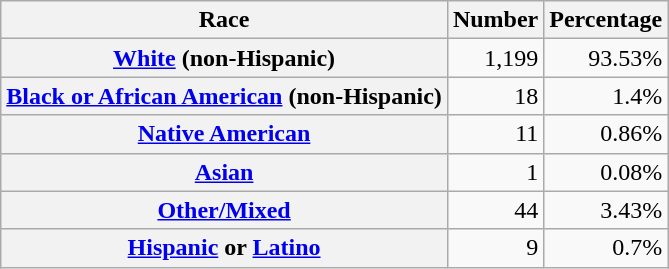<table class="wikitable" style="text-align:right">
<tr>
<th scope="col">Race</th>
<th scope="col">Number</th>
<th scope="col">Percentage</th>
</tr>
<tr>
<th scope="row"><a href='#'>White</a> (non-Hispanic)</th>
<td>1,199</td>
<td>93.53%</td>
</tr>
<tr>
<th scope="row"><a href='#'>Black or African American</a> (non-Hispanic)</th>
<td>18</td>
<td>1.4%</td>
</tr>
<tr>
<th scope="row"><a href='#'>Native American</a></th>
<td>11</td>
<td>0.86%</td>
</tr>
<tr>
<th scope="row"><a href='#'>Asian</a></th>
<td>1</td>
<td>0.08%</td>
</tr>
<tr>
<th scope="row"><a href='#'>Other/Mixed</a></th>
<td>44</td>
<td>3.43%</td>
</tr>
<tr>
<th scope="row"><a href='#'>Hispanic</a> or <a href='#'>Latino</a></th>
<td>9</td>
<td>0.7%</td>
</tr>
</table>
